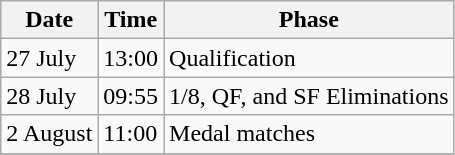<table class=wikitable>
<tr>
<th>Date</th>
<th>Time</th>
<th>Phase</th>
</tr>
<tr>
<td>27 July</td>
<td>13:00</td>
<td>Qualification</td>
</tr>
<tr>
<td>28 July</td>
<td>09:55</td>
<td>1/8, QF, and SF Eliminations</td>
</tr>
<tr>
<td>2 August</td>
<td>11:00</td>
<td>Medal matches</td>
</tr>
<tr>
</tr>
</table>
